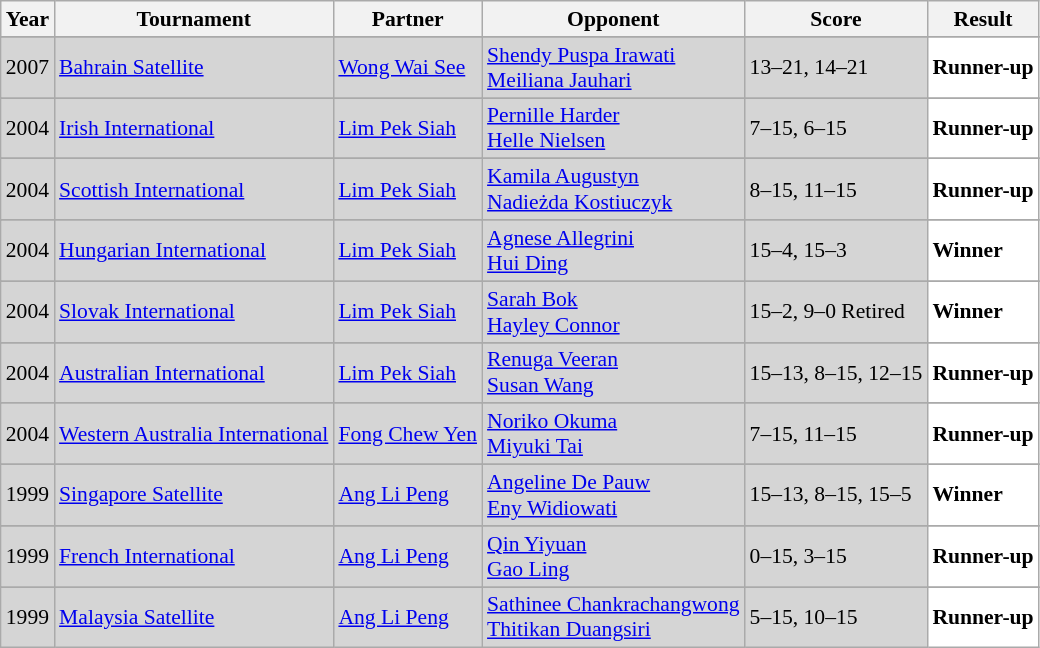<table class="sortable wikitable" style="font-size: 90%;">
<tr>
<th>Year</th>
<th>Tournament</th>
<th>Partner</th>
<th>Opponent</th>
<th>Score</th>
<th>Result</th>
</tr>
<tr>
</tr>
<tr style="background:#D5D5D5">
<td align="center">2007</td>
<td align="left"><a href='#'>Bahrain Satellite</a></td>
<td align="left"> <a href='#'>Wong Wai See</a></td>
<td align="left"> <a href='#'>Shendy Puspa Irawati</a> <br>  <a href='#'>Meiliana Jauhari</a></td>
<td align="left">13–21, 14–21</td>
<td style="text-align:left; background:white"> <strong>Runner-up</strong></td>
</tr>
<tr>
</tr>
<tr style="background:#D5D5D5">
<td align="center">2004</td>
<td align="left"><a href='#'>Irish International</a></td>
<td align="left"> <a href='#'>Lim Pek Siah</a></td>
<td align="left"> <a href='#'>Pernille Harder</a> <br>  <a href='#'>Helle Nielsen</a></td>
<td align="left">7–15, 6–15</td>
<td style="text-align:left; background:white"> <strong>Runner-up</strong></td>
</tr>
<tr>
</tr>
<tr style="background:#D5D5D5">
<td align="center">2004</td>
<td align="left"><a href='#'>Scottish International</a></td>
<td align="left"> <a href='#'>Lim Pek Siah</a></td>
<td align="left"> <a href='#'>Kamila Augustyn</a> <br>  <a href='#'>Nadieżda Kostiuczyk</a></td>
<td align="left">8–15, 11–15</td>
<td style="text-align:left; background:white"> <strong>Runner-up</strong></td>
</tr>
<tr>
</tr>
<tr style="background:#D5D5D5">
<td align="center">2004</td>
<td align="left"><a href='#'>Hungarian International</a></td>
<td align="left"> <a href='#'>Lim Pek Siah</a></td>
<td align="left"> <a href='#'>Agnese Allegrini</a> <br>  <a href='#'>Hui Ding</a></td>
<td align="left">15–4, 15–3</td>
<td style="text-align:left; background:white"> <strong>Winner</strong></td>
</tr>
<tr>
</tr>
<tr style="background:#D5D5D5">
<td align="center">2004</td>
<td align="left"><a href='#'>Slovak International</a></td>
<td align="left"> <a href='#'>Lim Pek Siah</a></td>
<td align="left"> <a href='#'>Sarah Bok</a> <br>  <a href='#'>Hayley Connor</a></td>
<td align="left">15–2, 9–0 Retired</td>
<td style="text-align:left; background:white"> <strong>Winner</strong></td>
</tr>
<tr>
</tr>
<tr style="background:#D5D5D5">
<td align="center">2004</td>
<td align="left"><a href='#'>Australian International</a></td>
<td align="left"> <a href='#'>Lim Pek Siah</a></td>
<td align="left"> <a href='#'>Renuga Veeran</a> <br>  <a href='#'>Susan Wang</a></td>
<td align="left">15–13, 8–15, 12–15</td>
<td style="text-align:left; background:white"> <strong>Runner-up</strong></td>
</tr>
<tr>
</tr>
<tr style="background:#D5D5D5">
<td align="center">2004</td>
<td align="left"><a href='#'>Western Australia International</a></td>
<td align="left"> <a href='#'>Fong Chew Yen</a></td>
<td align="left"> <a href='#'>Noriko Okuma</a> <br>  <a href='#'>Miyuki Tai</a></td>
<td align="left">7–15, 11–15</td>
<td style="text-align:left; background:white"> <strong>Runner-up</strong></td>
</tr>
<tr>
</tr>
<tr style="background:#D5D5D5">
<td align="center">1999</td>
<td align="left"><a href='#'>Singapore Satellite</a></td>
<td align="left"> <a href='#'>Ang Li Peng</a></td>
<td align="left"> <a href='#'>Angeline De Pauw</a> <br>  <a href='#'>Eny Widiowati</a></td>
<td align="left">15–13, 8–15, 15–5</td>
<td style="text-align:left; background:white"> <strong>Winner</strong></td>
</tr>
<tr>
</tr>
<tr style="background:#D5D5D5">
<td align="center">1999</td>
<td align="left"><a href='#'>French International</a></td>
<td align="left"> <a href='#'>Ang Li Peng</a></td>
<td align="left"> <a href='#'>Qin Yiyuan</a> <br>  <a href='#'>Gao Ling</a></td>
<td align="left">0–15, 3–15</td>
<td style="text-align:left; background:white"> <strong>Runner-up</strong></td>
</tr>
<tr>
</tr>
<tr style="background:#D5D5D5">
<td align="center">1999</td>
<td align="left"><a href='#'>Malaysia Satellite</a></td>
<td align="left"> <a href='#'>Ang Li Peng</a></td>
<td align="left"> <a href='#'>Sathinee Chankrachangwong</a> <br>  <a href='#'>Thitikan Duangsiri</a></td>
<td align="left">5–15, 10–15</td>
<td style="text-align:left; background:white"> <strong>Runner-up</strong></td>
</tr>
</table>
